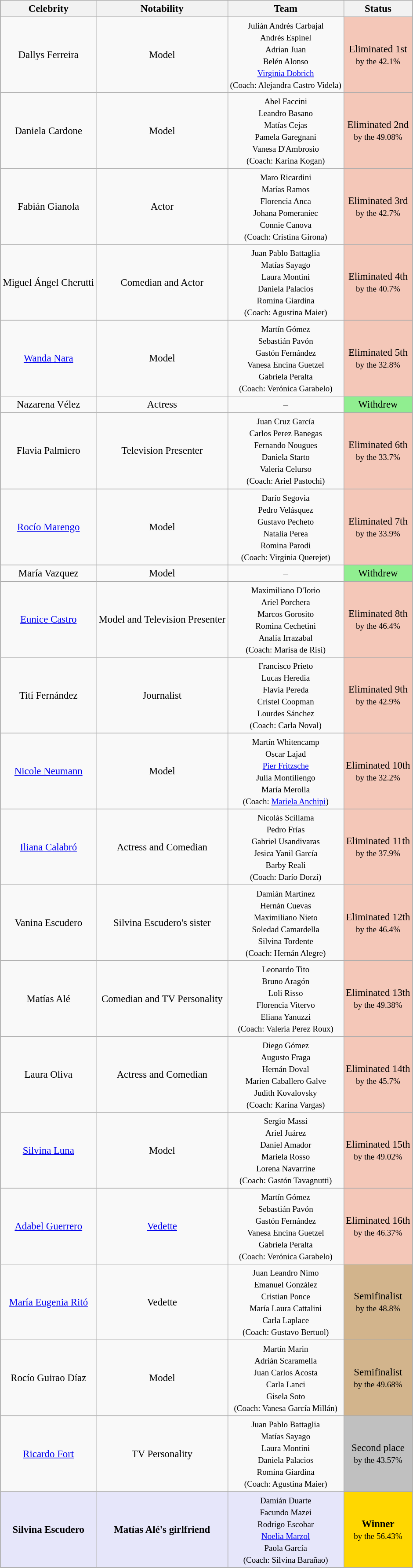<table class="wikitable sortable" style="text-align: center; margin:auto; font-size:95%">
<tr>
<th>Celebrity</th>
<th>Notability</th>
<th>Team</th>
<th>Status</th>
</tr>
<tr>
<td>Dallys Ferreira</td>
<td>Model</td>
<td><small>Julián Andrés Carbajal<br>Andrés Espinel<br>Adrian Juan<br>Belén Alonso<br><a href='#'>Virginia Dobrich</a><br>(Coach: Alejandra Castro Videla)</small></td>
<td bgcolor="#f4c7b8">Eliminated 1st<br><small>by the 42.1%</small></td>
</tr>
<tr>
<td>Daniela Cardone</td>
<td>Model</td>
<td><small>Abel Faccini<br>Leandro Basano<br>Matías Cejas<br>Pamela Garegnani<br>Vanesa D'Ambrosio<br>(Coach: Karina Kogan)</small></td>
<td bgcolor="#f4c7b8">Eliminated 2nd<br><small>by the 49.08%</small></td>
</tr>
<tr>
<td>Fabián Gianola</td>
<td>Actor</td>
<td><small>Maro Ricardini<br>Matías Ramos<br>Florencia Anca<br>Johana Pomeraniec<br>Connie Canova<br>(Coach: Cristina Girona)</small></td>
<td bgcolor="#f4c7b8">Eliminated 3rd<br><small>by the 42.7%</small></td>
</tr>
<tr>
<td>Miguel Ángel Cherutti</td>
<td>Comedian and Actor</td>
<td><small>Juan Pablo Battaglia<br>Matías Sayago<br>Laura Montini<br>Daniela Palacios<br>Romina Giardina<br>(Coach: Agustina Maier)</small></td>
<td bgcolor="#f4c7b8">Eliminated 4th<br><small>by the 40.7%</small></td>
</tr>
<tr>
<td><a href='#'>Wanda Nara</a></td>
<td>Model</td>
<td><small>Martín Gómez<br>Sebastián Pavón<br>Gastón Fernández<br>Vanesa Encina Guetzel<br>Gabriela Peralta<br>(Coach: Verónica Garabelo)</small></td>
<td bgcolor="#f4c7b8">Eliminated 5th<br><small>by the 32.8%</small></td>
</tr>
<tr>
<td>Nazarena Vélez</td>
<td>Actress</td>
<td>–</td>
<td style="background:lightgreen;">Withdrew</td>
</tr>
<tr>
<td>Flavia Palmiero</td>
<td>Television Presenter</td>
<td><small>Juan Cruz García<br>Carlos Perez Banegas<br>Fernando Nougues<br>Daniela Starto<br>Valeria Celurso<br>(Coach: Ariel Pastochi)</small></td>
<td bgcolor="#f4c7b8">Eliminated 6th<br><small>by the 33.7%</small></td>
</tr>
<tr>
<td><a href='#'>Rocío Marengo</a></td>
<td>Model</td>
<td><small>Darío Segovia<br>Pedro Velásquez<br>Gustavo Pecheto<br>Natalia Perea<br>Romina Parodi<br>(Coach: Virginia Querejet)</small></td>
<td bgcolor="#f4c7b8">Eliminated 7th<br><small>by the 33.9%</small></td>
</tr>
<tr>
<td>María Vazquez</td>
<td>Model</td>
<td>–</td>
<td style="background:lightgreen;">Withdrew</td>
</tr>
<tr>
<td><a href='#'>Eunice Castro</a></td>
<td>Model and Television Presenter</td>
<td><small>Maximiliano D'Iorio<br>Ariel Porchera<br>Marcos Gorosito<br>Romina Cechetini<br>Analía Irrazabal<br>(Coach: Marisa de Risi)</small></td>
<td bgcolor="#f4c7b8">Eliminated 8th<br><small>by the 46.4%</small></td>
</tr>
<tr>
<td>Tití Fernández</td>
<td>Journalist</td>
<td><small>Francisco Prieto<br>Lucas Heredia<br>Flavia Pereda<br>Cristel Coopman<br>Lourdes Sánchez<br>(Coach: Carla Noval)</small></td>
<td bgcolor="#f4c7b8">Eliminated 9th<br><small>by the 42.9%</small></td>
</tr>
<tr>
<td><a href='#'>Nicole Neumann</a></td>
<td>Model</td>
<td><small>Martín Whitencamp<br>Oscar Lajad<br><a href='#'>Pier Fritzsche</a><br>Julia Montiliengo<br>María Merolla<br>(Coach: <a href='#'>Mariela Anchipi</a>)</small></td>
<td bgcolor="#f4c7b8">Eliminated 10th<br><small>by the 32.2%</small></td>
</tr>
<tr>
<td><a href='#'>Iliana Calabró</a></td>
<td>Actress and Comedian</td>
<td><small>Nicolás Scillama<br>Pedro Frías<br>Gabriel Usandivaras<br>Jesica Yanil García<br>Barby Reali<br>(Coach: Darío Dorzi)</small></td>
<td bgcolor="#f4c7b8">Eliminated 11th<br><small>by the 37.9%</small></td>
</tr>
<tr>
<td>Vanina Escudero</td>
<td>Silvina Escudero's sister</td>
<td><small>Damián Martinez<br>Hernán Cuevas<br>Maximiliano Nieto<br>Soledad Camardella<br>Silvina Tordente<br>(Coach: Hernán Alegre)</small></td>
<td bgcolor="#f4c7b8">Eliminated 12th<br><small>by the 46.4%</small></td>
</tr>
<tr>
<td>Matías Alé</td>
<td>Comedian and TV Personality</td>
<td><small>Leonardo Tito<br>Bruno Aragón<br>Loli Risso<br>Florencia Vitervo<br>Eliana Yanuzzi<br>(Coach: Valeria Perez Roux)</small></td>
<td bgcolor="#f4c7b8">Eliminated 13th<br><small>by the 49.38%</small></td>
</tr>
<tr>
<td>Laura Oliva</td>
<td>Actress and Comedian</td>
<td><small>Diego Gómez<br>Augusto Fraga<br>Hernán Doval<br>Marien Caballero Galve<br>Judith Kovalovsky<br>(Coach: Karina Vargas)</small></td>
<td bgcolor="#f4c7b8">Eliminated 14th<br><small>by the 45.7%</small></td>
</tr>
<tr>
<td><a href='#'>Silvina Luna</a></td>
<td>Model</td>
<td><small>Sergio Massi<br>Ariel Juárez<br>Daniel Amador<br>Mariela Rosso<br>Lorena Navarrine<br>(Coach: Gastón Tavagnutti)</small></td>
<td bgcolor="#f4c7b8">Eliminated 15th<br><small>by the 49.02%</small></td>
</tr>
<tr>
<td><a href='#'>Adabel Guerrero</a></td>
<td><a href='#'>Vedette</a></td>
<td><small>Martín Gómez<br>Sebastián Pavón<br>Gastón Fernández<br>Vanesa Encina Guetzel<br>Gabriela Peralta<br>(Coach: Verónica Garabelo)</small></td>
<td bgcolor="#f4c7b8">Eliminated 16th<br><small>by the 46.37%</small></td>
</tr>
<tr>
<td><a href='#'>María Eugenia Ritó</a></td>
<td>Vedette</td>
<td><small>Juan Leandro Nimo<br>Emanuel González<br>Cristian Ponce<br>María Laura Cattalini<br>Carla Laplace<br>(Coach: Gustavo Bertuol)</small></td>
<td bgcolor="tan">Semifinalist<br><small>by the 48.8%</small></td>
</tr>
<tr>
<td>Rocío Guirao Díaz</td>
<td>Model</td>
<td><small>Martín Marin<br>Adrián Scaramella<br>Juan Carlos Acosta<br>Carla Lanci<br>Gisela Soto<br>(Coach: Vanesa García Millán)</small></td>
<td bgcolor="tan">Semifinalist<br><small>by the 49.68%</small></td>
</tr>
<tr>
<td><a href='#'>Ricardo Fort</a></td>
<td>TV Personality</td>
<td><small>Juan Pablo Battaglia<br>Matías Sayago<br>Laura Montini<br>Daniela Palacios<br>Romina Giardina<br>(Coach: Agustina Maier)</small></td>
<td bgcolor="silver">Second place<br><small>by the 43.57%</small></td>
</tr>
<tr>
<td bgcolor="lavender"><strong>Silvina Escudero</strong></td>
<td bgcolor="lavender"><strong>Matías Alé's girlfriend</strong></td>
<td bgcolor="lavender"><small>Damián Duarte<br>Facundo Mazei<br>Rodrigo Escobar<br><a href='#'>Noelia Marzol</a><br>Paola García<br>(Coach: Silvina Barañao)</small></td>
<td bgcolor="gold"><strong>Winner</strong><br><small>by the 56.43%</small></td>
</tr>
<tr>
</tr>
</table>
